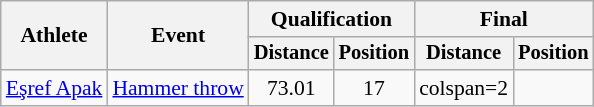<table class=wikitable style="font-size:90%">
<tr>
<th rowspan="2">Athlete</th>
<th rowspan="2">Event</th>
<th colspan="2">Qualification</th>
<th colspan="2">Final</th>
</tr>
<tr style="font-size:95%">
<th>Distance</th>
<th>Position</th>
<th>Distance</th>
<th>Position</th>
</tr>
<tr style=text-align:center>
<td style=text-align:left><a href='#'>Eşref Apak</a></td>
<td style=text-align:left><a href='#'>Hammer throw</a></td>
<td>73.01</td>
<td>17</td>
<td>colspan=2 </td>
</tr>
</table>
